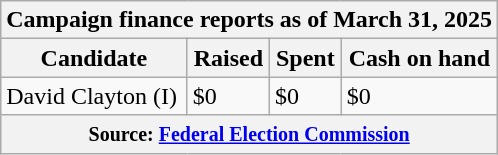<table class="wikitable sortable">
<tr>
<th colspan=4>Campaign finance reports as of March 31, 2025</th>
</tr>
<tr style="text-align:center;">
<th>Candidate</th>
<th>Raised</th>
<th>Spent</th>
<th>Cash on hand</th>
</tr>
<tr>
<td>David Clayton (I)</td>
<td>$0</td>
<td>$0</td>
<td>$0</td>
</tr>
<tr>
<th colspan="4"><small>Source: <a href='#'>Federal Election Commission</a></small></th>
</tr>
</table>
